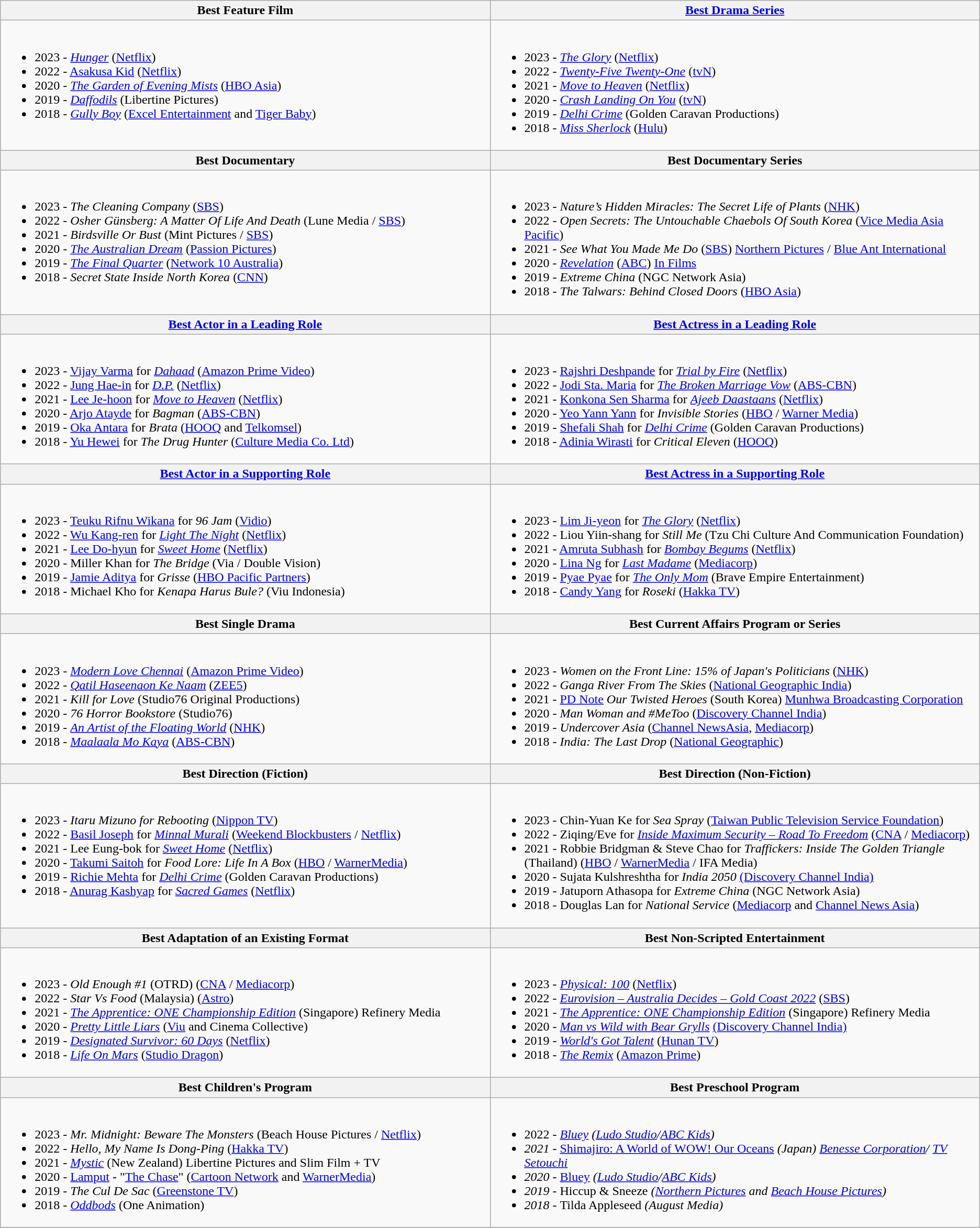<table class="wikitable">
<tr>
<th style="width:50%">Best Feature Film</th>
<th style="width:50%"><a href='#'>Best Drama Series</a></th>
</tr>
<tr>
<td valign="top"><br><ul><li>2023 -  <em><a href='#'>Hunger</a></em> (<a href='#'>Netflix</a>)</li><li>2022 -  <a href='#'>Asakusa Kid</a> (<a href='#'>Netflix</a>)</li><li>2020 -  <em><a href='#'>The Garden of Evening Mists</a></em> (<a href='#'>HBO Asia</a>)</li><li>2019 -  <em><a href='#'>Daffodils</a></em> (Libertine Pictures)</li><li>2018 -  <em><a href='#'>Gully Boy</a></em> (<a href='#'>Excel Entertainment</a> and <a href='#'>Tiger Baby</a>)</li></ul></td>
<td valign="top"><br><ul><li>2023 -  <em><a href='#'>The Glory</a></em> (<a href='#'>Netflix</a>)</li><li>2022 -  <em><a href='#'>Twenty-Five Twenty-One</a></em> (<a href='#'>tvN</a>)</li><li>2021 -  <em><a href='#'>Move to Heaven</a></em> (<a href='#'>Netflix</a>)</li><li>2020 -  <em><a href='#'>Crash Landing On You</a></em> (<a href='#'>tvN</a>)</li><li>2019 -  <em><a href='#'>Delhi Crime</a></em> (Golden Caravan Productions)</li><li>2018 -  <em><a href='#'>Miss Sherlock</a></em> (<a href='#'>Hulu</a>)</li></ul></td>
</tr>
<tr>
<th style="width:50%">Best Documentary</th>
<th style="width:50%">Best Documentary Series</th>
</tr>
<tr>
<td valign="top"><br><ul><li>2023 -  <em>The Cleaning Company</em> (<a href='#'>SBS</a>)</li><li>2022 -  <em>Osher Günsberg: A Matter Of Life And Death</em> (Lune Media / <a href='#'>SBS</a>)</li><li>2021 -  <em>Birdsville Or Bust</em> (Mint Pictures / <a href='#'>SBS</a>)</li><li>2020 -  <em><a href='#'>The Australian Dream</a></em> (<a href='#'>Passion Pictures</a>)</li><li>2019 -  <em><a href='#'>The Final Quarter</a></em> (<a href='#'>Network 10 Australia</a>)</li><li>2018 -  <em>Secret State Inside North Korea</em> (<a href='#'>CNN</a>)</li></ul></td>
<td valign="top"><br><ul><li>2023 -  <em>Nature’s Hidden Miracles: The Secret Life of Plants</em> (<a href='#'>NHK</a>)</li><li>2022 -  <em>Open Secrets: The Untouchable Chaebols Of South Korea</em> (<a href='#'>Vice Media Asia Pacific</a>)</li><li>2021 -  <em>See What You Made Me Do</em> (<a href='#'>SBS</a>) <a href='#'>Northern Pictures</a> / <a href='#'>Blue Ant International</a></li><li>2020 -  <em><a href='#'>Revelation</a></em> (<a href='#'>ABC</a>) <a href='#'>In Films</a></li><li>2019 -  <em>Extreme China</em> (NGC Network Asia)</li><li>2018 -  <em>The Talwars: Behind Closed Doors</em> (<a href='#'>HBO Asia</a>)</li></ul></td>
</tr>
<tr>
<th style=width="50%"><a href='#'>Best Actor in a Leading Role</a></th>
<th style="width:50%"><a href='#'>Best Actress in a Leading Role</a></th>
</tr>
<tr>
<td valign="top"><br><ul><li>2023 -  <a href='#'>Vijay Varma</a> for <em><a href='#'>Dahaad</a></em> (<a href='#'>Amazon Prime Video</a>)</li><li>2022 -  <a href='#'>Jung Hae-in</a> for <em><a href='#'>D.P.</a></em> (<a href='#'>Netflix</a>)</li><li>2021 -  <a href='#'>Lee Je-hoon</a> for <em><a href='#'>Move to Heaven</a></em> (<a href='#'>Netflix</a>)</li><li>2020 -  <a href='#'>Arjo Atayde</a> for <em>Bagman</em> (<a href='#'>ABS-CBN</a>)</li><li>2019 -  <a href='#'>Oka Antara</a> for <em>Brata</em> (<a href='#'>HOOQ</a> and <a href='#'>Telkomsel</a>)</li><li>2018 -  <a href='#'>Yu Hewei</a> for <em>The Drug Hunter</em> (<a href='#'>Culture Media Co. Ltd</a>)</li></ul></td>
<td><br><ul><li>2023 -  <a href='#'>Rajshri Deshpande</a> for <em><a href='#'>Trial by Fire</a></em> (<a href='#'>Netflix</a>)</li><li>2022 -  <a href='#'>Jodi Sta. Maria</a> for <em><a href='#'>The Broken Marriage Vow</a></em> (<a href='#'>ABS-CBN</a>)</li><li>2021 -  <a href='#'>Konkona Sen Sharma</a> for <em><a href='#'>Ajeeb Daastaans</a></em> (<a href='#'>Netflix</a>)</li><li>2020 -  <a href='#'>Yeo Yann Yann</a> for <em>Invisible Stories</em> (<a href='#'>HBO</a> / <a href='#'>Warner Media</a>)</li><li>2019 -  <a href='#'>Shefali Shah</a> for <em><a href='#'>Delhi Crime</a></em> (Golden Caravan Productions)</li><li>2018 -  <a href='#'>Adinia Wirasti</a> for <em>Critical Eleven</em> (<a href='#'>HOOQ</a>)</li></ul></td>
</tr>
<tr>
<th style=width="50%"><a href='#'>Best Actor in a Supporting Role</a></th>
<th style="width:50%"><a href='#'>Best Actress in a Supporting Role</a></th>
</tr>
<tr>
<td valign="top"><br><ul><li>2023 -  <a href='#'>Teuku Rifnu Wikana</a> for <em>96 Jam</em> (<a href='#'>Vidio</a>)</li><li>2022 -  <a href='#'>Wu Kang-ren</a> for <em><a href='#'>Light The Night</a></em> (<a href='#'>Netflix</a>)</li><li>2021 -  <a href='#'>Lee Do-hyun</a> for <em><a href='#'>Sweet Home</a></em> (<a href='#'>Netflix</a>)</li><li>2020 -  Miller Khan for <em>The Bridge</em> (Via / Double Vision)</li><li>2019 -  <a href='#'>Jamie Aditya</a> for <em>Grisse</em> (<a href='#'>HBO Pacific Partners</a>)</li><li>2018 -  Michael Kho for <em>Kenapa Harus Bule?</em> (Viu Indonesia)</li></ul></td>
<td><br><ul><li>2023 -   <a href='#'>Lim Ji-yeon</a> for <em><a href='#'>The Glory</a></em> (<a href='#'>Netflix</a>)</li><li>2022 -  Liou Yiin-shang for <em>Still Me</em> (Tzu Chi Culture And Communication Foundation)</li><li>2021 -  <a href='#'>Amruta Subhash</a> for <em><a href='#'>Bombay Begums</a></em>  (<a href='#'>Netflix</a>)</li><li>2020 -  <a href='#'>Lina Ng</a> for <em><a href='#'>Last Madame</a></em> (<a href='#'>Mediacorp</a>)</li><li>2019 -  <a href='#'>Pyae Pyae</a> for <em><a href='#'>The Only Mom</a></em> (Brave Empire Entertainment)</li><li>2018 -  <a href='#'>Candy Yang</a> for <em>Roseki</em> (<a href='#'>Hakka TV</a>)</li></ul></td>
</tr>
<tr>
<th style=width="50%">Best Single Drama</th>
<th style="width:50%">Best Current Affairs Program or Series</th>
</tr>
<tr>
<td valign="top"><br><ul><li>2023 -  <em><a href='#'>Modern Love Chennai</a></em> (<a href='#'>Amazon Prime Video</a>)</li><li>2022 -  <em><a href='#'>Qatil Haseenaon Ke Naam</a></em> (<a href='#'>ZEE5</a>)</li><li>2021 -  <em>Kill for Love</em> (Studio76 Original Productions)</li><li>2020 -  <em>76 Horror Bookstore</em> (Studio76)</li><li>2019 -  <em><a href='#'>An Artist of the Floating World</a></em> (<a href='#'>NHK</a>)</li><li>2018 -  <em><a href='#'>Maalaala Mo Kaya</a></em> (<a href='#'>ABS-CBN</a>)</li></ul></td>
<td><br><ul><li>2023 -  <em>Women on the Front Line: 15% of Japan's Politicians</em> (<a href='#'>NHK</a>)</li><li>2022 -  <em>Ganga River From The Skies</em> (<a href='#'>National Geographic India</a>)</li><li>2021 -  <a href='#'>PD Note</a> <em>Our Twisted Heroes</em> (South Korea) <a href='#'>Munhwa Broadcasting Corporation</a></li><li>2020 -  <em>Man Woman and #MeToo</em> (<a href='#'>Discovery Channel India</a>)</li><li>2019 -  <em>Undercover Asia</em> (<a href='#'>Channel NewsAsia</a>, <a href='#'>Mediacorp</a>)</li><li>2018 -  <em>India: The Last Drop</em> (<a href='#'>National Geographic</a>)</li></ul></td>
</tr>
<tr>
<th style=width="50%">Best Direction (Fiction)</th>
<th style="width:50%">Best Direction (Non-Fiction)</th>
</tr>
<tr>
<td valign="top"><br><ul><li>2023 -  <em>Itaru Mizuno for Rebooting</em> (<a href='#'>Nippon TV</a>)</li><li>2022 -  <a href='#'>Basil Joseph</a> for <em><a href='#'>Minnal Murali</a></em>  (<a href='#'>Weekend Blockbusters</a> / <a href='#'>Netflix</a>)</li><li>2021 -  Lee Eung-bok for <em><a href='#'>Sweet Home</a></em>  (<a href='#'>Netflix</a>)</li><li>2020 -  <a href='#'>Takumi Saitoh</a> for <em>Food Lore: Life In A Box</em> (<a href='#'>HBO</a> / <a href='#'>WarnerMedia</a>)</li><li>2019 -  <a href='#'>Richie Mehta</a> for <em><a href='#'>Delhi Crime</a></em> (Golden Caravan Productions)</li><li>2018 -  <a href='#'>Anurag Kashyap</a> for <em><a href='#'>Sacred Games</a></em> (<a href='#'>Netflix</a>)</li></ul></td>
<td><br><ul><li>2023 -  Chin-Yuan Ke for <em>Sea Spray</em> (<a href='#'>Taiwan Public Television Service Foundation</a>)</li><li>2022 -  Ziqing/Eve for <em><a href='#'>Inside Maximum Security – Road To Freedom</a></em> (<a href='#'>CNA</a> / <a href='#'>Mediacorp</a>)</li><li>2021 -  Robbie Bridgman & Steve Chao for <em>Traffickers: Inside The Golden Triangle</em> (Thailand) (<a href='#'>HBO</a> / <a href='#'>WarnerMedia</a> / IFA Media)</li><li>2020 -  Sujata Kulshreshtha for <em>India 2050</em> <a href='#'>(Discovery Channel India)</a></li><li>2019 -  Jatuporn Athasopa for <em>Extreme China</em> (NGC Network Asia)</li><li>2018 -  Douglas Lan for <em>National Service</em> (<a href='#'>Mediacorp</a> and <a href='#'>Channel News Asia</a>)</li></ul></td>
</tr>
<tr>
<th style=width="50%">Best Adaptation of an Existing Format</th>
<th style="width:50%">Best Non-Scripted Entertainment</th>
</tr>
<tr>
<td valign="top"><br><ul><li>2023 -  <em>Old Enough #1</em> (OTRD) (<a href='#'>CNA</a> / <a href='#'>Mediacorp</a>)</li><li>2022 -  <em>Star Vs Food</em> (Malaysia) (<a href='#'>Astro</a>)</li><li>2021 -  <em><a href='#'>The Apprentice: ONE Championship Edition</a></em> (Singapore) Refinery Media</li><li>2020 -  <em><a href='#'>Pretty Little Liars</a></em> (<a href='#'>Viu</a> and Cinema Collective)</li><li>2019 -  <em><a href='#'>Designated Survivor: 60 Days</a></em> (<a href='#'>Netflix</a>)</li><li>2018 -  <em><a href='#'>Life On Mars</a></em> (<a href='#'>Studio Dragon</a>)</li></ul></td>
<td><br><ul><li>2023 -  <em><a href='#'>Physical: 100</a></em> (<a href='#'>Netflix</a>)</li><li>2022 -  <em><a href='#'>Eurovision – Australia Decides – Gold Coast 2022</a></em> (<a href='#'>SBS</a>)</li><li>2021 -  <em><a href='#'>The Apprentice: ONE Championship Edition</a></em> (Singapore) Refinery Media</li><li>2020 -  <em><a href='#'>Man vs Wild with Bear Grylls</a></em> <a href='#'>(Discovery Channel India)</a></li><li>2019 -  <em><a href='#'>World's Got Talent</a></em> (<a href='#'>Hunan TV</a>)</li><li>2018 -  <em><a href='#'>The Remix</a></em> (<a href='#'>Amazon Prime</a>)</li></ul></td>
</tr>
<tr>
<th style=width="50%">Best Children's Program</th>
<th style="width:50%">Best Preschool Program</th>
</tr>
<tr>
<td valign="top"><br><ul><li>2023 -  <em>Mr. Midnight: Beware The Monsters</em> (Beach House Pictures / <a href='#'>Netflix</a>)</li><li>2022 -  <em>Hello, My Name Is Dong-Ping</em> (<a href='#'>Hakka TV</a>)</li><li>2021 -  <em><a href='#'>Mystic</a></em> (New Zealand) Libertine Pictures and Slim Film + TV</li><li>2020 -  <a href='#'>Lamput</a> - "<a href='#'>The Chase</a>" (<a href='#'>Cartoon Network</a> and <a href='#'>WarnerMedia</a>)</li><li>2019 -  <em>The Cul De Sac</em> (<a href='#'>Greenstone TV</a>)</li><li>2018 -  <em><a href='#'>Oddbods</a></em> (One Animation)</li></ul></td>
<td><br><ul><li>2022 -  <em><a href='#'>Bluey</a> (<a href='#'>Ludo Studio</a>/<a href='#'>ABC Kids</a>)</li><li>2021 -  </em><a href='#'>Shimajiro: A World of WOW! Our Oceans</a><em> (Japan) <a href='#'>Benesse Corporation</a>/ <a href='#'>TV Setouchi</a></li><li>2020 -  </em><a href='#'>Bluey</a><em> (<a href='#'>Ludo Studio</a>/<a href='#'>ABC Kids</a>)</li><li>2019 -  </em>Hiccup & Sneeze<em> (<a href='#'>Northern Pictures</a> and <a href='#'>Beach House Pictures</a>)</li><li>2018 -  </em>Tilda Appleseed<em> (August Media)</li></ul></td>
</tr>
<tr>
</tr>
</table>
